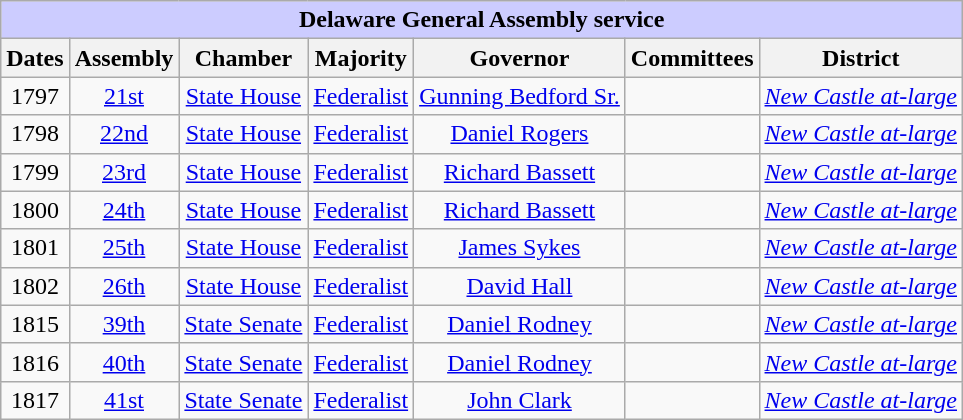<table class=wikitable style="text-align: center;" align="center">
<tr>
<th colspan=7 style="background: #ccccff;">Delaware General Assembly service</th>
</tr>
<tr>
<th>Dates</th>
<th>Assembly</th>
<th>Chamber</th>
<th>Majority</th>
<th>Governor</th>
<th>Committees</th>
<th>District</th>
</tr>
<tr>
<td>1797</td>
<td><a href='#'>21st</a></td>
<td><a href='#'>State House</a></td>
<td><a href='#'>Federalist</a></td>
<td><a href='#'>Gunning Bedford Sr.</a></td>
<td></td>
<td><a href='#'><em>New Castle at-large</em></a></td>
</tr>
<tr>
<td>1798</td>
<td><a href='#'>22nd</a></td>
<td><a href='#'>State House</a></td>
<td><a href='#'>Federalist</a></td>
<td><a href='#'>Daniel Rogers</a></td>
<td></td>
<td><a href='#'><em>New Castle at-large</em></a></td>
</tr>
<tr>
<td>1799</td>
<td><a href='#'>23rd</a></td>
<td><a href='#'>State House</a></td>
<td><a href='#'>Federalist</a></td>
<td><a href='#'>Richard Bassett</a></td>
<td></td>
<td><a href='#'><em>New Castle at-large</em></a></td>
</tr>
<tr>
<td>1800</td>
<td><a href='#'>24th</a></td>
<td><a href='#'>State House</a></td>
<td><a href='#'>Federalist</a></td>
<td><a href='#'>Richard Bassett</a></td>
<td></td>
<td><a href='#'><em>New Castle at-large</em></a></td>
</tr>
<tr>
<td>1801</td>
<td><a href='#'>25th</a></td>
<td><a href='#'>State House</a></td>
<td><a href='#'>Federalist</a></td>
<td><a href='#'>James Sykes</a></td>
<td></td>
<td><a href='#'><em>New Castle at-large</em></a></td>
</tr>
<tr>
<td>1802</td>
<td><a href='#'>26th</a></td>
<td><a href='#'>State House</a></td>
<td><a href='#'>Federalist</a></td>
<td><a href='#'>David Hall</a></td>
<td></td>
<td><a href='#'><em>New Castle at-large</em></a></td>
</tr>
<tr>
<td>1815</td>
<td><a href='#'>39th</a></td>
<td><a href='#'>State Senate</a></td>
<td><a href='#'>Federalist</a></td>
<td><a href='#'>Daniel Rodney</a></td>
<td></td>
<td><a href='#'><em>New Castle at-large</em></a></td>
</tr>
<tr>
<td>1816</td>
<td><a href='#'>40th</a></td>
<td><a href='#'>State Senate</a></td>
<td><a href='#'>Federalist</a></td>
<td><a href='#'>Daniel Rodney</a></td>
<td></td>
<td><a href='#'><em>New Castle at-large</em></a></td>
</tr>
<tr>
<td>1817</td>
<td><a href='#'>41st</a></td>
<td><a href='#'>State Senate</a></td>
<td><a href='#'>Federalist</a></td>
<td><a href='#'>John Clark</a></td>
<td></td>
<td><a href='#'><em>New Castle at-large</em></a></td>
</tr>
</table>
